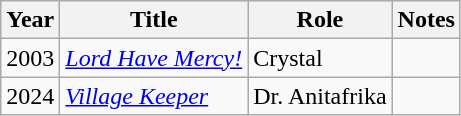<table class="wikitable">
<tr>
<th>Year</th>
<th>Title</th>
<th>Role</th>
<th>Notes</th>
</tr>
<tr>
<td>2003</td>
<td><em><a href='#'>Lord Have Mercy!</a></em></td>
<td>Crystal</td>
<td></td>
</tr>
<tr>
<td>2024</td>
<td><em><a href='#'>Village Keeper</a></em></td>
<td>Dr. Anitafrika</td>
<td></td>
</tr>
</table>
